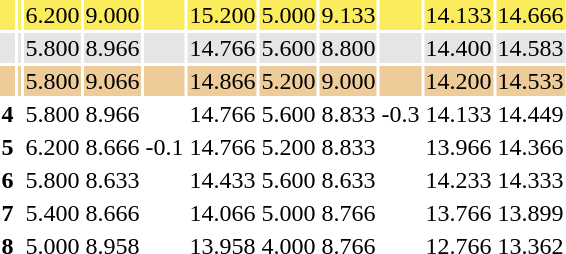<table>
<tr bgcolor=fbec5d>
<th scope=row style="text-align:center"></th>
<td align=left></td>
<td>6.200</td>
<td>9.000</td>
<td></td>
<td>15.200</td>
<td>5.000</td>
<td>9.133</td>
<td></td>
<td>14.133</td>
<td>14.666</td>
</tr>
<tr bgcolor=e5e5e5>
<th scope=row style="text-align:center"></th>
<td align=left></td>
<td>5.800</td>
<td>8.966</td>
<td></td>
<td>14.766</td>
<td>5.600</td>
<td>8.800</td>
<td></td>
<td>14.400</td>
<td>14.583</td>
</tr>
<tr bgcolor=eecc99>
<th scope=row style="text-align:center"></th>
<td align=left></td>
<td>5.800</td>
<td>9.066</td>
<td></td>
<td>14.866</td>
<td>5.200</td>
<td>9.000</td>
<td></td>
<td>14.200</td>
<td>14.533</td>
</tr>
<tr>
<th scope=row style="text-align:center">4</th>
<td align=left></td>
<td>5.800</td>
<td>8.966</td>
<td></td>
<td>14.766</td>
<td>5.600</td>
<td>8.833</td>
<td>-0.3</td>
<td>14.133</td>
<td>14.449</td>
</tr>
<tr>
<th scope=row style="text-align:center">5</th>
<td align=left></td>
<td>6.200</td>
<td>8.666</td>
<td>-0.1</td>
<td>14.766</td>
<td>5.200</td>
<td>8.833</td>
<td></td>
<td>13.966</td>
<td>14.366</td>
</tr>
<tr>
<th scope=row style="text-align:center">6</th>
<td align=left></td>
<td>5.800</td>
<td>8.633</td>
<td></td>
<td>14.433</td>
<td>5.600</td>
<td>8.633</td>
<td></td>
<td>14.233</td>
<td>14.333</td>
</tr>
<tr>
<th scope=row style="text-align:center">7</th>
<td align=left></td>
<td>5.400</td>
<td>8.666</td>
<td></td>
<td>14.066</td>
<td>5.000</td>
<td>8.766</td>
<td></td>
<td>13.766</td>
<td>13.899</td>
</tr>
<tr>
<th scope=row style="text-align:center">8</th>
<td align=left></td>
<td>5.000</td>
<td>8.958</td>
<td></td>
<td>13.958</td>
<td>4.000</td>
<td>8.766</td>
<td></td>
<td>12.766</td>
<td>13.362</td>
</tr>
<tr>
</tr>
</table>
